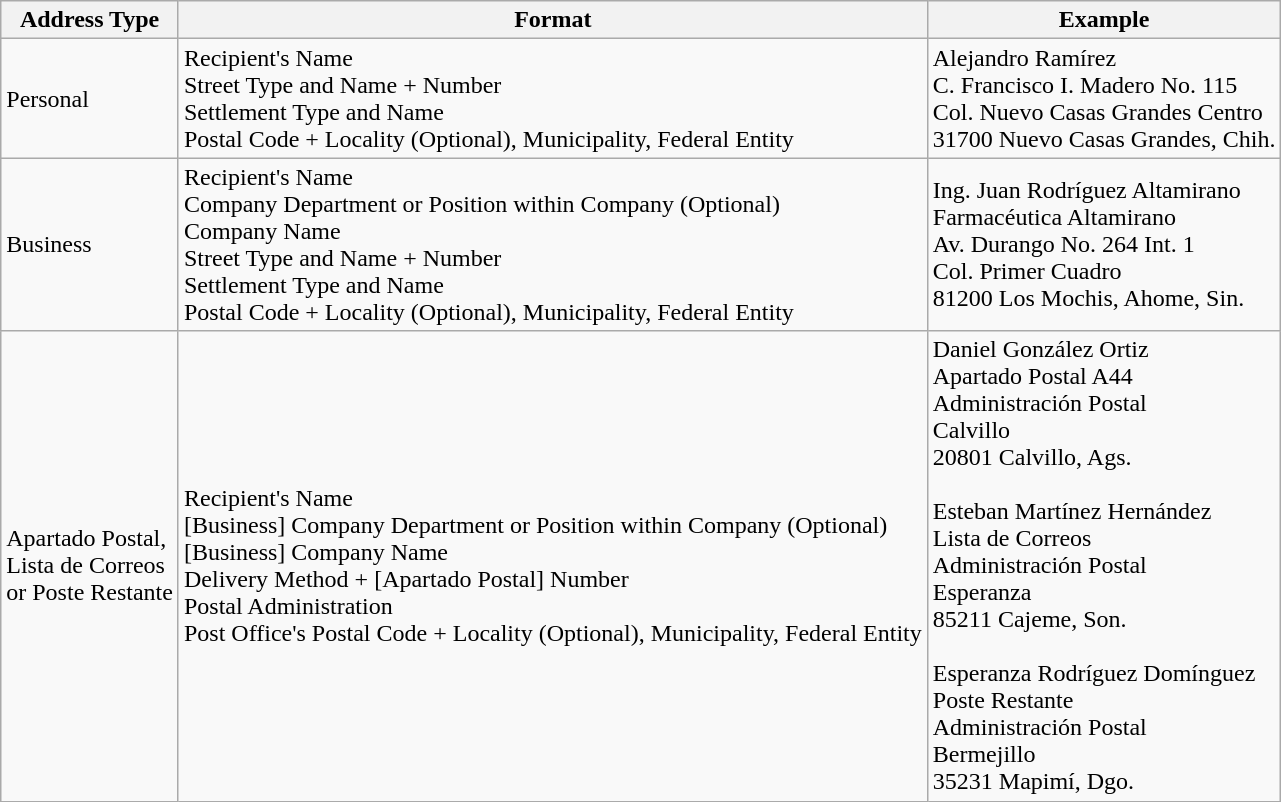<table class="wikitable">
<tr>
<th>Address Type</th>
<th>Format</th>
<th>Example</th>
</tr>
<tr>
<td>Personal</td>
<td>Recipient's Name<br>Street Type and Name + Number<br>Settlement Type and Name<br>Postal Code + Locality (Optional), Municipality, Federal Entity</td>
<td>Alejandro Ramírez<br>C. Francisco I. Madero No. 115<br>Col. Nuevo Casas Grandes Centro<br>31700 Nuevo Casas Grandes, Chih.</td>
</tr>
<tr>
<td>Business</td>
<td>Recipient's Name<br>Company Department or Position within Company (Optional)<br>Company Name<br>Street Type and Name + Number<br>Settlement Type and Name<br>Postal Code + Locality (Optional), Municipality, Federal Entity</td>
<td>Ing. Juan Rodríguez Altamirano<br>Farmacéutica Altamirano<br>Av. Durango No. 264 Int. 1<br>Col. Primer Cuadro<br>81200 Los Mochis, Ahome, Sin.</td>
</tr>
<tr>
<td>Apartado Postal,<br>Lista de Correos<br>or Poste Restante</td>
<td>Recipient's Name<br>[Business] Company Department or Position within Company (Optional)<br>[Business] Company Name<br>Delivery Method + [Apartado Postal] Number<br>Postal Administration<br>Post Office's Postal Code + Locality (Optional), Municipality, Federal Entity</td>
<td>Daniel González Ortiz<br>Apartado Postal A44<br>Administración Postal<br>Calvillo<br>20801 Calvillo, Ags.<br><br>Esteban Martínez Hernández<br>Lista de Correos<br>Administración Postal<br>Esperanza<br>85211 Cajeme, Son.<br><br>Esperanza Rodríguez Domínguez<br>Poste Restante<br>Administración Postal<br>Bermejillo<br>35231 Mapimí, Dgo.</td>
</tr>
</table>
